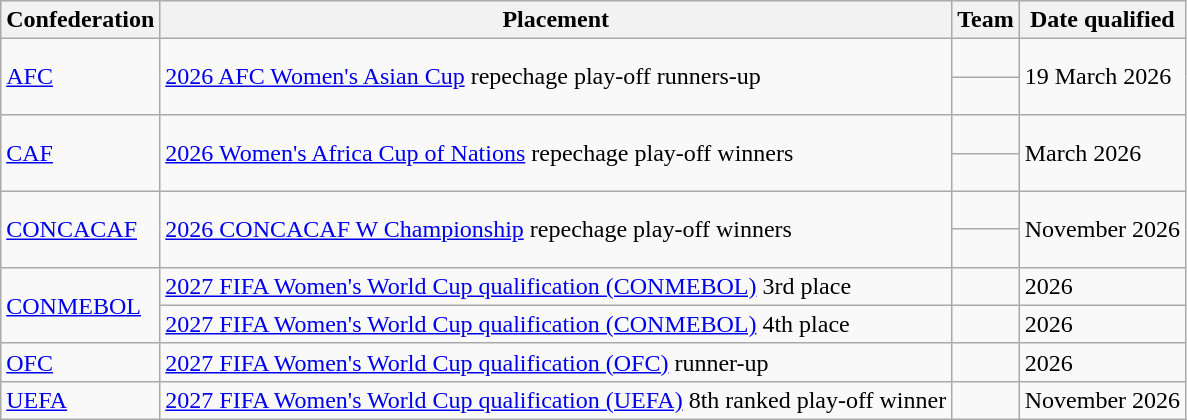<table class="wikitable">
<tr>
<th>Confederation</th>
<th>Placement</th>
<th>Team</th>
<th>Date qualified</th>
</tr>
<tr>
<td rowspan=2><a href='#'>AFC</a></td>
<td rowspan=2><a href='#'>2026 AFC Women's Asian Cup</a> repechage play-off runners-up</td>
<td> </td>
<td rowspan=2>19 March 2026</td>
</tr>
<tr>
<td> </td>
</tr>
<tr>
<td rowspan=2><a href='#'>CAF</a></td>
<td rowspan=2><a href='#'>2026 Women's Africa Cup of Nations</a> repechage play-off winners</td>
<td> </td>
<td rowspan=2>March 2026</td>
</tr>
<tr>
<td> </td>
</tr>
<tr>
<td rowspan=2><a href='#'>CONCACAF</a></td>
<td rowspan=2><a href='#'>2026 CONCACAF W Championship</a> repechage play-off winners</td>
<td> </td>
<td rowspan=2>November 2026</td>
</tr>
<tr>
<td> </td>
</tr>
<tr>
<td rowspan=2><a href='#'>CONMEBOL</a></td>
<td><a href='#'>2027 FIFA Women's World Cup qualification (CONMEBOL)</a> 3rd place</td>
<td></td>
<td>2026</td>
</tr>
<tr>
<td><a href='#'>2027 FIFA Women's World Cup qualification (CONMEBOL)</a> 4th place</td>
<td></td>
<td>2026</td>
</tr>
<tr>
<td><a href='#'>OFC</a></td>
<td><a href='#'>2027 FIFA Women's World Cup qualification (OFC)</a> runner-up</td>
<td></td>
<td>2026</td>
</tr>
<tr>
<td><a href='#'>UEFA</a></td>
<td><a href='#'>2027 FIFA Women's World Cup qualification (UEFA)</a> 8th ranked play-off winner</td>
<td></td>
<td>November 2026</td>
</tr>
</table>
